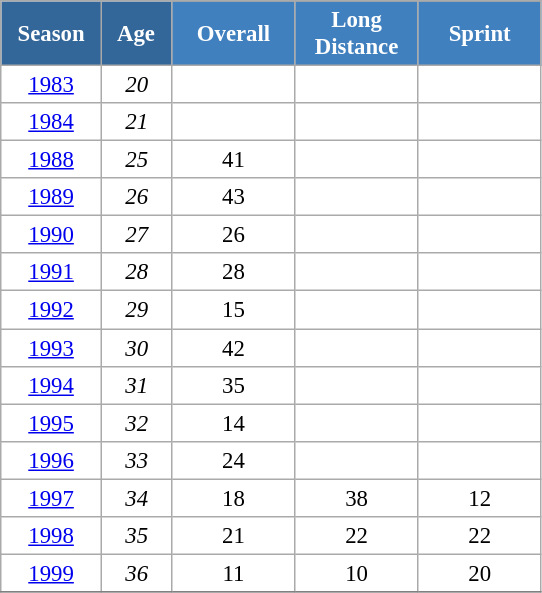<table class="wikitable" style="font-size:95%; text-align:center; border:grey solid 1px; border-collapse:collapse; background:#ffffff;">
<tr>
<th style="background-color:#369; color:white; width:60px;" rowspan="2"> Season </th>
<th style="background-color:#369; color:white; width:40px;" rowspan="2"> Age </th>
</tr>
<tr>
<th style="background-color:#4180be; color:white; width:75px;">Overall</th>
<th style="background-color:#4180be; color:white; width:75px;">Long Distance</th>
<th style="background-color:#4180be; color:white; width:75px;">Sprint</th>
</tr>
<tr>
<td><a href='#'>1983</a></td>
<td><em>20</em></td>
<td></td>
<td></td>
<td></td>
</tr>
<tr>
<td><a href='#'>1984</a></td>
<td><em>21</em></td>
<td></td>
<td></td>
<td></td>
</tr>
<tr>
<td><a href='#'>1988</a></td>
<td><em>25</em></td>
<td>41</td>
<td></td>
<td></td>
</tr>
<tr>
<td><a href='#'>1989</a></td>
<td><em>26</em></td>
<td>43</td>
<td></td>
<td></td>
</tr>
<tr>
<td><a href='#'>1990</a></td>
<td><em>27</em></td>
<td>26</td>
<td></td>
<td></td>
</tr>
<tr>
<td><a href='#'>1991</a></td>
<td><em>28</em></td>
<td>28</td>
<td></td>
<td></td>
</tr>
<tr>
<td><a href='#'>1992</a></td>
<td><em>29</em></td>
<td>15</td>
<td></td>
<td></td>
</tr>
<tr>
<td><a href='#'>1993</a></td>
<td><em>30</em></td>
<td>42</td>
<td></td>
<td></td>
</tr>
<tr>
<td><a href='#'>1994</a></td>
<td><em>31</em></td>
<td>35</td>
<td></td>
<td></td>
</tr>
<tr>
<td><a href='#'>1995</a></td>
<td><em>32</em></td>
<td>14</td>
<td></td>
<td></td>
</tr>
<tr>
<td><a href='#'>1996</a></td>
<td><em>33</em></td>
<td>24</td>
<td></td>
<td></td>
</tr>
<tr>
<td><a href='#'>1997</a></td>
<td><em>34</em></td>
<td>18</td>
<td>38</td>
<td>12</td>
</tr>
<tr>
<td><a href='#'>1998</a></td>
<td><em>35</em></td>
<td>21</td>
<td>22</td>
<td>22</td>
</tr>
<tr>
<td><a href='#'>1999</a></td>
<td><em>36</em></td>
<td>11</td>
<td>10</td>
<td>20</td>
</tr>
<tr>
</tr>
</table>
